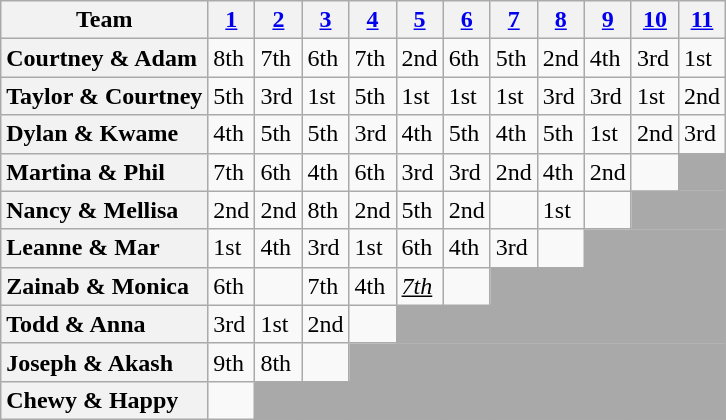<table class="wikitable sortable" style="text-align:left;">
<tr>
<th scope="col" class="unsortable">Team</th>
<th scope="col"><a href='#'>1</a></th>
<th scope="col"><a href='#'>2</a></th>
<th scope="col"><a href='#'>3</a></th>
<th scope="col"><a href='#'>4</a></th>
<th scope="col"><a href='#'>5</a></th>
<th scope="col"><a href='#'>6</a></th>
<th scope="col"><a href='#'>7</a><span></span></th>
<th scope="col"><a href='#'>8</a></th>
<th scope="col"><a href='#'>9</a></th>
<th scope="col"><a href='#'>10</a><span></span></th>
<th scope="col"><a href='#'>11</a></th>
</tr>
<tr>
<th scope="row" style="text-align:left">Courtney & Adam</th>
<td>8th</td>
<td>7th</td>
<td>6th</td>
<td>7th</td>
<td>2nd</td>
<td>6th</td>
<td>5th</td>
<td>2nd</td>
<td>4th</td>
<td>3rd</td>
<td>1st</td>
</tr>
<tr>
<th scope="row" style="text-align:left">Taylor & Courtney</th>
<td>5th</td>
<td>3rd</td>
<td>1st</td>
<td>5th</td>
<td>1st</td>
<td>1st</td>
<td>1st</td>
<td>3rd</td>
<td>3rd</td>
<td>1st</td>
<td>2nd</td>
</tr>
<tr>
<th scope="row" style="text-align:left">Dylan & Kwame</th>
<td>4th</td>
<td>5th</td>
<td>5th</td>
<td>3rd</td>
<td>4th</td>
<td>5th</td>
<td>4th</td>
<td>5th</td>
<td>1st</td>
<td>2nd</td>
<td>3rd</td>
</tr>
<tr>
<th scope="row" style="text-align:left">Martina & Phil</th>
<td>7th</td>
<td>6th</td>
<td>4th</td>
<td>6th</td>
<td>3rd</td>
<td>3rd</td>
<td>2nd</td>
<td>4th</td>
<td>2nd</td>
<td></td>
<td colspan="1" bgcolor="darkgray"></td>
</tr>
<tr>
<th scope="row" style="text-align:left">Nancy & Mellisa</th>
<td>2nd</td>
<td>2nd</td>
<td>8th</td>
<td>2nd</td>
<td>5th</td>
<td>2nd</td>
<td></td>
<td>1st</td>
<td></td>
<td colspan="2" bgcolor="darkgray"></td>
</tr>
<tr>
<th scope="row" style="text-align:left">Leanne & Mar</th>
<td>1st</td>
<td>4th</td>
<td>3rd</td>
<td>1st</td>
<td>6th</td>
<td>4th</td>
<td>3rd</td>
<td></td>
<td colspan="3" bgcolor="darkgray"></td>
</tr>
<tr>
<th scope="row" style="text-align:left">Zainab & Monica</th>
<td>6th</td>
<td></td>
<td>7th</td>
<td>4th</td>
<td><em><u>7th</u></em></td>
<td></td>
<td colspan="5" bgcolor="darkgray"></td>
</tr>
<tr>
<th scope="row" style="text-align:left">Todd & Anna</th>
<td>3rd</td>
<td>1st</td>
<td>2nd</td>
<td></td>
<td colspan="7" bgcolor="darkgray"></td>
</tr>
<tr>
<th scope="row" style="text-align:left">Joseph & Akash</th>
<td>9th</td>
<td>8th</td>
<td></td>
<td colspan="8" bgcolor="darkgray"></td>
</tr>
<tr>
<th scope="row" style="text-align:left">Chewy & Happy</th>
<td></td>
<td colspan="10" bgcolor="darkgray"></td>
</tr>
</table>
